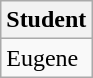<table class="wikitable">
<tr>
<th>Student</th>
</tr>
<tr>
<td>Eugene</td>
</tr>
</table>
